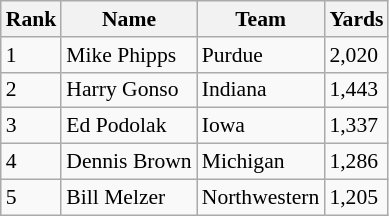<table class="wikitable" style="font-size: 90%">
<tr>
<th>Rank</th>
<th>Name</th>
<th>Team</th>
<th>Yards</th>
</tr>
<tr>
<td>1</td>
<td>Mike Phipps</td>
<td>Purdue</td>
<td>2,020</td>
</tr>
<tr>
<td>2</td>
<td>Harry Gonso</td>
<td>Indiana</td>
<td>1,443</td>
</tr>
<tr>
<td>3</td>
<td>Ed Podolak</td>
<td>Iowa</td>
<td>1,337</td>
</tr>
<tr>
<td>4</td>
<td>Dennis Brown</td>
<td>Michigan</td>
<td>1,286</td>
</tr>
<tr>
<td>5</td>
<td>Bill Melzer</td>
<td>Northwestern</td>
<td>1,205</td>
</tr>
</table>
